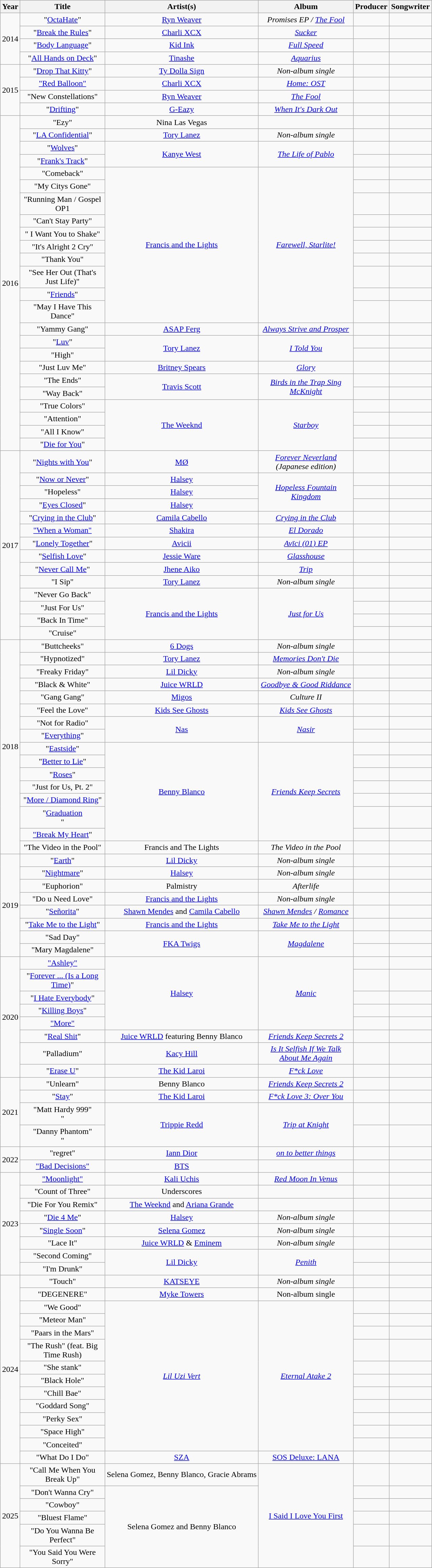<table class="wikitable plainrowheaders" style="text-align:center;">
<tr>
<th scope="col">Year</th>
<th scope="col" style="width:160px;">Title</th>
<th scope="col">Artist(s)</th>
<th scope="col" style="width:180px;">Album</th>
<th>Producer</th>
<th>Songwriter</th>
</tr>
<tr>
<td rowspan="4">2014</td>
<td scope="row">"<a href='#'>OctaHate</a>"</td>
<td><a href='#'>Ryn Weaver</a></td>
<td><em>Promises EP /</em> <em><a href='#'>The Fool</a></em></td>
<td></td>
<td></td>
</tr>
<tr>
<td scope="row">"<a href='#'>Break the Rules</a>"</td>
<td><a href='#'>Charli XCX</a></td>
<td><em><a href='#'>Sucker</a></em></td>
<td></td>
<td></td>
</tr>
<tr>
<td scope="row">"<a href='#'>Body Language</a>"<br></td>
<td><a href='#'>Kid Ink</a></td>
<td><em><a href='#'>Full Speed</a></em></td>
<td></td>
<td></td>
</tr>
<tr>
<td scope="row">"<a href='#'>All Hands on Deck</a>"</td>
<td><a href='#'>Tinashe</a></td>
<td><em><a href='#'>Aquarius</a></em></td>
<td></td>
<td></td>
</tr>
<tr>
<td rowspan="4">2015</td>
<td scope="row">"<a href='#'>Drop That Kitty</a>"<br></td>
<td><a href='#'>Ty Dolla Sign</a></td>
<td><em>Non-album single</em></td>
<td></td>
<td></td>
</tr>
<tr>
<td scope="row"><a href='#'>"Red Balloon"</a></td>
<td><a href='#'>Charli XCX</a></td>
<td><em><a href='#'>Home: OST</a></em></td>
<td></td>
<td></td>
</tr>
<tr>
<td scope="row">"New Constellations"</td>
<td><a href='#'>Ryn Weaver</a></td>
<td><em><a href='#'>The Fool</a></em></td>
<td></td>
<td></td>
</tr>
<tr>
<td scope="row">"<a href='#'>Drifting</a>"<br></td>
<td><a href='#'>G-Eazy</a></td>
<td><em><a href='#'>When It's Dark Out</a></em></td>
<td></td>
<td></td>
</tr>
<tr>
<td rowspan="24">2016</td>
<td>"Ezy"</td>
<td>Nina Las Vegas</td>
<td></td>
<td></td>
<td></td>
</tr>
<tr>
<td scope="row">"<a href='#'>LA Confidential</a>"</td>
<td><a href='#'>Tory Lanez</a></td>
<td><em>Non-album single</em></td>
<td></td>
<td></td>
</tr>
<tr>
<td scope="row">"<a href='#'>Wolves</a>"</td>
<td rowspan="2"><a href='#'>Kanye West</a></td>
<td rowspan="2"><em><a href='#'>The Life of Pablo</a></em></td>
<td></td>
<td></td>
</tr>
<tr>
<td scope="row">"<a href='#'>Frank's Track</a>"</td>
<td></td>
<td></td>
</tr>
<tr>
<td>"Comeback"</td>
<td rowspan="10"><a href='#'>Francis and the Lights</a></td>
<td rowspan="10"><em><a href='#'>Farewell, Starlite!</a></em></td>
<td></td>
<td></td>
</tr>
<tr>
<td>"My Citys Gone"</td>
<td></td>
<td></td>
</tr>
<tr>
<td>"Running Man / Gospel OP1</td>
<td></td>
<td></td>
</tr>
<tr>
<td>"Can't Stay Party"</td>
<td></td>
<td></td>
</tr>
<tr>
<td>" I Want You to Shake"</td>
<td></td>
<td></td>
</tr>
<tr>
<td>"It's Alright 2 Cry"</td>
<td></td>
<td></td>
</tr>
<tr>
<td>"Thank You"</td>
<td></td>
<td></td>
</tr>
<tr>
<td scope="row">"See Her Out (That's Just Life)"<br></td>
<td></td>
<td></td>
</tr>
<tr>
<td scope="row">"<a href='#'>Friends</a>"<br></td>
<td></td>
<td></td>
</tr>
<tr>
<td scope="row">"May I Have This Dance"</td>
<td></td>
<td></td>
</tr>
<tr>
<td scope="row">"Yammy Gang"<br></td>
<td><a href='#'>ASAP Ferg</a></td>
<td><em><a href='#'>Always Strive and Prosper</a></em></td>
<td></td>
<td></td>
</tr>
<tr>
<td scope="row">"<a href='#'>Luv</a>"</td>
<td rowspan="2"><a href='#'>Tory Lanez</a></td>
<td rowspan="2"><em><a href='#'>I Told You</a></em></td>
<td></td>
<td></td>
</tr>
<tr>
<td scope="row">"High"</td>
<td></td>
<td></td>
</tr>
<tr>
<td scope="row">"Just Luv Me"</td>
<td><a href='#'>Britney Spears</a></td>
<td><em><a href='#'>Glory</a></em></td>
<td></td>
<td></td>
</tr>
<tr>
<td>"The Ends"</td>
<td rowspan="2"><a href='#'>Travis Scott</a></td>
<td rowspan="2"><em><a href='#'>Birds in the Trap Sing<br>McKnight</a></em></td>
<td></td>
<td></td>
</tr>
<tr>
<td scope="row">"Way Back"</td>
<td></td>
<td></td>
</tr>
<tr>
<td scope="row">"True Colors"</td>
<td rowspan="4"><a href='#'>The Weeknd</a></td>
<td rowspan="4"><em><a href='#'>Starboy</a></em></td>
<td></td>
<td></td>
</tr>
<tr>
<td scope="row">"Attention"</td>
<td></td>
<td></td>
</tr>
<tr>
<td scope="row">"All I Know"<br></td>
<td></td>
<td></td>
</tr>
<tr>
<td scope="row">"<a href='#'>Die for You</a>"</td>
<td></td>
<td></td>
</tr>
<tr>
<td rowspan="14">2017</td>
<td scope="row">"<a href='#'>Nights with You</a>"</td>
<td><a href='#'>MØ</a></td>
<td><em><a href='#'>Forever Neverland</a> (Japanese edition)</em></td>
<td></td>
<td></td>
</tr>
<tr>
<td scope="row">"<a href='#'>Now or Never</a>"</td>
<td><a href='#'>Halsey</a></td>
<td rowspan="3"><em><a href='#'>Hopeless Fountain Kingdom</a></em></td>
<td></td>
<td></td>
</tr>
<tr>
<td scope="row">"Hopeless"<br></td>
<td><a href='#'>Halsey</a></td>
<td></td>
<td></td>
</tr>
<tr>
<td scope="row">"<a href='#'>Eyes Closed</a>"</td>
<td><a href='#'>Halsey</a></td>
<td></td>
<td></td>
</tr>
<tr>
<td scope="row">"<a href='#'>Crying in the Club</a>"</td>
<td><a href='#'>Camila Cabello</a></td>
<td><em><a href='#'>Crying in the Club</a></em></td>
<td></td>
<td></td>
</tr>
<tr>
<td scope="row"><a href='#'>"When a Woman"</a></td>
<td><a href='#'>Shakira</a></td>
<td><em><a href='#'>El Dorado</a></em></td>
<td></td>
<td></td>
</tr>
<tr>
<td scope="row">"<a href='#'>Lonely Together</a>"<br></td>
<td><a href='#'>Avicii</a></td>
<td><em><a href='#'>Avīci (01) EP</a></em></td>
<td></td>
<td></td>
</tr>
<tr>
<td scope="row">"<a href='#'>Selfish Love</a>"</td>
<td><a href='#'>Jessie Ware</a></td>
<td><em><a href='#'>Glasshouse</a></em></td>
<td></td>
<td></td>
</tr>
<tr>
<td scope="row">"<a href='#'>Never Call Me</a>"<br></td>
<td><a href='#'>Jhene Aiko</a></td>
<td><em><a href='#'>Trip</a></em></td>
<td></td>
<td></td>
</tr>
<tr>
<td scope="row">"I Sip"</td>
<td><a href='#'>Tory Lanez</a></td>
<td><em>Non-album single</em></td>
<td></td>
<td></td>
</tr>
<tr>
<td scope="row">"Never Go Back"</td>
<td rowspan="4"><a href='#'>Francis and the Lights</a></td>
<td rowspan="4"><em><a href='#'>Just for Us</a></em></td>
<td></td>
<td></td>
</tr>
<tr>
<td>"Just For Us"</td>
<td></td>
<td></td>
</tr>
<tr>
<td>"Back In Time"</td>
<td></td>
<td></td>
</tr>
<tr>
<td scope="row">"Cruise"</td>
<td></td>
<td></td>
</tr>
<tr>
<td rowspan="16">2018</td>
<td scope="row">"Buttcheeks"</td>
<td><a href='#'>6 Dogs</a></td>
<td><em>Non-album single</em></td>
<td></td>
<td></td>
</tr>
<tr>
<td scope="row">"Hypnotized"</td>
<td><a href='#'>Tory Lanez</a></td>
<td><em><a href='#'>Memories Don't Die</a></em></td>
<td></td>
<td></td>
</tr>
<tr>
<td scope="row">"Freaky Friday"<br></td>
<td><a href='#'>Lil Dicky</a></td>
<td><em>Non-album single</em></td>
<td></td>
<td></td>
</tr>
<tr>
<td scope="row">"Black & White"</td>
<td><a href='#'>Juice WRLD</a></td>
<td><em><a href='#'>Goodbye & Good Riddance</a></em></td>
<td></td>
<td></td>
</tr>
<tr>
<td>"Gang Gang"</td>
<td><a href='#'>Migos</a></td>
<td><em>Culture II</em></td>
<td></td>
<td></td>
</tr>
<tr>
<td scope="row">"Feel the Love"<br></td>
<td><a href='#'>Kids See Ghosts</a></td>
<td><em><a href='#'>Kids See Ghosts</a></em></td>
<td></td>
<td></td>
</tr>
<tr>
<td scope="row">"Not for Radio"<br></td>
<td rowspan="2"><a href='#'>Nas</a></td>
<td rowspan="2"><em><a href='#'>Nasir</a></em></td>
<td></td>
<td></td>
</tr>
<tr>
<td scope="row">"<a href='#'>Everything</a>"<br></td>
<td></td>
<td></td>
</tr>
<tr>
<td scope="row">"<a href='#'>Eastside</a>"<br></td>
<td rowspan="7"><a href='#'>Benny Blanco</a></td>
<td rowspan="7"><em><a href='#'>Friends Keep Secrets</a></em></td>
<td></td>
<td></td>
</tr>
<tr>
<td scope="row">"<a href='#'>Better to Lie</a>"<br></td>
<td></td>
<td></td>
</tr>
<tr>
<td scope="row">"<a href='#'>Roses</a>"<br></td>
<td></td>
<td></td>
</tr>
<tr>
<td scope="row">"Just for Us, Pt. 2"</td>
<td></td>
<td></td>
</tr>
<tr>
<td scope="row">"<a href='#'>More / Diamond Ring</a>"<br></td>
<td></td>
<td></td>
</tr>
<tr>
<td scope="row">"<a href='#'>Graduation</a><br>"</td>
<td></td>
<td></td>
</tr>
<tr>
<td scope="row"><a href='#'>"Break My Heart</a>"<br></td>
<td></td>
<td></td>
</tr>
<tr>
<td>"The Video in the Pool"</td>
<td>Francis and The Lights</td>
<td><em>The Video in the Pool</em></td>
<td></td>
<td></td>
</tr>
<tr>
<td rowspan="8">2019</td>
<td scope="row">"<a href='#'>Earth</a>"</td>
<td><a href='#'>Lil Dicky</a></td>
<td><em>Non-album single</em></td>
<td></td>
<td></td>
</tr>
<tr>
<td scope="row">"<a href='#'>Nightmare</a>"</td>
<td><a href='#'>Halsey</a></td>
<td><em>Non-album single</em></td>
<td></td>
<td></td>
</tr>
<tr>
<td scope="row">"Euphorion"</td>
<td>Palmistry</td>
<td><em>Afterlife</em></td>
<td></td>
<td></td>
</tr>
<tr>
<td scope="row">"Do u Need Love"</td>
<td><a href='#'>Francis and the Lights</a></td>
<td><em>Non-album single</em></td>
<td></td>
<td></td>
</tr>
<tr>
<td scope="row">"<a href='#'>Señorita</a>"</td>
<td><a href='#'>Shawn Mendes</a> and <a href='#'>Camila Cabello</a></td>
<td><em><a href='#'>Shawn Mendes</a> /</em> <em><a href='#'>Romance</a></em></td>
<td></td>
<td></td>
</tr>
<tr>
<td scope="row">"<a href='#'>Take Me to the Light</a>"<br></td>
<td><a href='#'>Francis and the Lights</a></td>
<td><em><a href='#'>Take Me to the Light</a></em></td>
<td></td>
<td></td>
</tr>
<tr>
<td scope="row">"Sad Day"</td>
<td rowspan="2"><a href='#'>FKA Twigs</a></td>
<td rowspan=2><em><a href='#'>Magdalene</a></em></td>
<td></td>
<td></td>
</tr>
<tr>
<td scope="row">"Mary Magdalene"</td>
<td></td>
<td></td>
</tr>
<tr>
<td rowspan="8">2020</td>
<td scope="row"><a href='#'>"Ashley"</a></td>
<td rowspan="5"><a href='#'>Halsey</a></td>
<td rowspan="5"><em><a href='#'>Manic</a></em></td>
<td></td>
<td></td>
</tr>
<tr>
<td scope="row">"<a href='#'>Forever ... (Is a Long Time)</a>"</td>
<td></td>
<td></td>
</tr>
<tr>
<td scope="row">"<a href='#'>I Hate Everybody</a>"</td>
<td></td>
<td></td>
</tr>
<tr>
<td scope="row">"<a href='#'>Killing Boys</a>"</td>
<td></td>
<td></td>
</tr>
<tr>
<td scope="row"><a href='#'>"More"</a></td>
<td></td>
<td></td>
</tr>
<tr>
<td>"<a href='#'>Real Shit</a>"</td>
<td><a href='#'>Juice WRLD</a> featuring Benny Blanco</td>
<td><em><a href='#'>Friends Keep Secrets 2</a></em></td>
<td></td>
<td></td>
</tr>
<tr>
<td>"Palladium"</td>
<td><a href='#'>Kacy Hill</a></td>
<td><em><a href='#'>Is It Selfish If We Talk About Me Again</a></em></td>
<td></td>
<td></td>
</tr>
<tr>
<td scope="row">"<a href='#'>Erase U</a>"</td>
<td><a href='#'>The Kid Laroi</a></td>
<td><em><a href='#'>F*ck Love</a></em></td>
<td></td>
<td></td>
</tr>
<tr>
<td rowspan="4">2021</td>
<td scope="row">"Unlearn"<br></td>
<td>Benny Blanco</td>
<td><em><a href='#'>Friends Keep Secrets 2</a></em></td>
<td></td>
<td></td>
</tr>
<tr>
<td scope="row">"<a href='#'>Stay</a>"<br></td>
<td><a href='#'>The Kid Laroi</a></td>
<td><em> <a href='#'>F*ck Love 3: Over You</a></em></td>
<td></td>
<td></td>
</tr>
<tr>
<td scope="row">"Matt Hardy 999"<br>"</td>
<td rowspan="2"><a href='#'>Trippie Redd</a></td>
<td rowspan="2"><em> <a href='#'>Trip at Knight</a></em></td>
<td></td>
<td></td>
</tr>
<tr>
<td scope="row">"Danny Phantom"<br>"</td>
<td></td>
<td></td>
</tr>
<tr>
<td rowspan="2">2022</td>
<td scope="row">"regret"</td>
<td><a href='#'>Iann Dior</a></td>
<td><em><a href='#'>on to better things</a></em></td>
<td></td>
<td></td>
</tr>
<tr>
<td><a href='#'>"Bad Decisions"</a></td>
<td><a href='#'>BTS</a></td>
<td></td>
<td></td>
<td></td>
</tr>
<tr>
<td rowspan="8">2023</td>
<td><a href='#'>"Moonlight"</a></td>
<td><a href='#'>Kali Uchis</a></td>
<td><em><a href='#'>Red Moon In Venus</a></em></td>
<td></td>
<td></td>
</tr>
<tr>
<td>"Count of Three"</td>
<td>Underscores</td>
<td></td>
<td></td>
<td></td>
</tr>
<tr>
<td>"Die For You Remix"</td>
<td><a href='#'>The Weeknd</a> and <a href='#'>Ariana Grande</a></td>
<td></td>
<td></td>
<td></td>
</tr>
<tr>
<td>"<a href='#'>Die 4 Me</a>"</td>
<td><a href='#'>Halsey</a></td>
<td><em>Non-album single</em></td>
<td></td>
<td></td>
</tr>
<tr>
<td>"<a href='#'>Single Soon</a>"</td>
<td><a href='#'>Selena Gomez</a></td>
<td><em>Non-album single</em></td>
<td></td>
<td></td>
</tr>
<tr>
<td>"Lace It"</td>
<td><a href='#'>Juice WRLD</a> & <a href='#'>Eminem</a></td>
<td><em>Non-album single</em></td>
<td></td>
<td></td>
</tr>
<tr>
<td>"Second Coming"</td>
<td rowspan="2"><a href='#'>Lil Dicky</a></td>
<td rowspan="2"><em><a href='#'>Penith</a></em></td>
<td></td>
<td></td>
</tr>
<tr>
<td>"I'm Drunk"</td>
<td></td>
<td></td>
</tr>
<tr>
<td rowspan="14">2024</td>
<td>"Touch"</td>
<td><a href='#'>KATSEYE</a></td>
<td><em>Non-album single</em></td>
<td></td>
<td></td>
</tr>
<tr>
<td>"DEGENERE"</td>
<td><a href='#'>Myke Towers</a></td>
<td>Non-album single</td>
<td></td>
<td></td>
</tr>
<tr>
<td>"We Good"</td>
<td rowspan="11"><em><a href='#'>Lil Uzi Vert</a></em></td>
<td rowspan="11"><em><a href='#'>Eternal Atake 2</a></em></td>
<td></td>
<td></td>
</tr>
<tr>
<td>"Meteor Man"</td>
<td></td>
<td></td>
</tr>
<tr>
<td>"Paars in the Mars"</td>
<td></td>
<td></td>
</tr>
<tr>
<td>"The Rush" (feat. Big Time Rush)</td>
<td></td>
<td></td>
</tr>
<tr>
<td>"She stank"</td>
<td></td>
<td></td>
</tr>
<tr>
<td>"Black Hole"</td>
<td></td>
<td></td>
</tr>
<tr>
<td>"Chill Bae"</td>
<td></td>
<td></td>
</tr>
<tr>
<td>"Goddard Song"</td>
<td></td>
<td></td>
</tr>
<tr>
<td>"Perky Sex"</td>
<td></td>
<td></td>
</tr>
<tr>
<td>"Space High"</td>
<td></td>
<td></td>
</tr>
<tr>
<td>"Conceited"</td>
<td></td>
<td></td>
</tr>
<tr>
<td>"What Do I Do"</td>
<td><a href='#'>SZA</a></td>
<td><a href='#'>SOS Deluxe: LANA</a></td>
<td></td>
<td></td>
</tr>
<tr>
<td rowspan="6">2025</td>
<td>"Call Me When You Break Up"</td>
<td>Selena Gomez, Benny Blanco, Gracie Abrams</td>
<td rowspan="6"><a href='#'>I Said I Love You First</a></td>
<td></td>
<td></td>
</tr>
<tr>
<td>"Don't Wanna Cry"</td>
<td rowspan="5">Selena Gomez and Benny Blanco</td>
<td></td>
<td></td>
</tr>
<tr>
<td>"Cowboy"</td>
<td></td>
<td></td>
</tr>
<tr>
<td>"Bluest Flame"</td>
<td></td>
<td></td>
</tr>
<tr>
<td>"Do You Wanna Be Perfect"</td>
<td></td>
<td></td>
</tr>
<tr>
<td>"You Said You Were Sorry"</td>
<td></td>
<td></td>
</tr>
</table>
